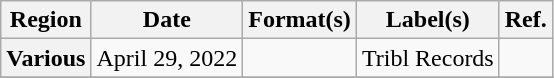<table class="wikitable plainrowheaders">
<tr>
<th scope="col">Region</th>
<th scope="col">Date</th>
<th scope="col">Format(s)</th>
<th scope="col">Label(s)</th>
<th scope="col">Ref.</th>
</tr>
<tr>
<th scope="row">Various</th>
<td>April 29, 2022</td>
<td></td>
<td>Tribl Records</td>
<td></td>
</tr>
<tr>
</tr>
</table>
